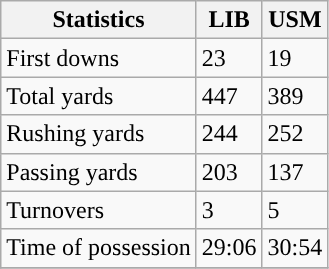<table class="wikitable">
<tr>
<th>Statistics</th>
<th>LIB</th>
<th>USM</th>
</tr>
<tr>
<td>First downs</td>
<td>23</td>
<td>19</td>
</tr>
<tr>
<td>Total yards</td>
<td>447</td>
<td>389</td>
</tr>
<tr>
<td>Rushing yards</td>
<td>244</td>
<td>252</td>
</tr>
<tr>
<td>Passing yards</td>
<td>203</td>
<td>137</td>
</tr>
<tr>
<td>Turnovers</td>
<td>3</td>
<td>5</td>
</tr>
<tr>
<td>Time of possession</td>
<td>29:06</td>
<td>30:54</td>
</tr>
<tr>
</tr>
</table>
